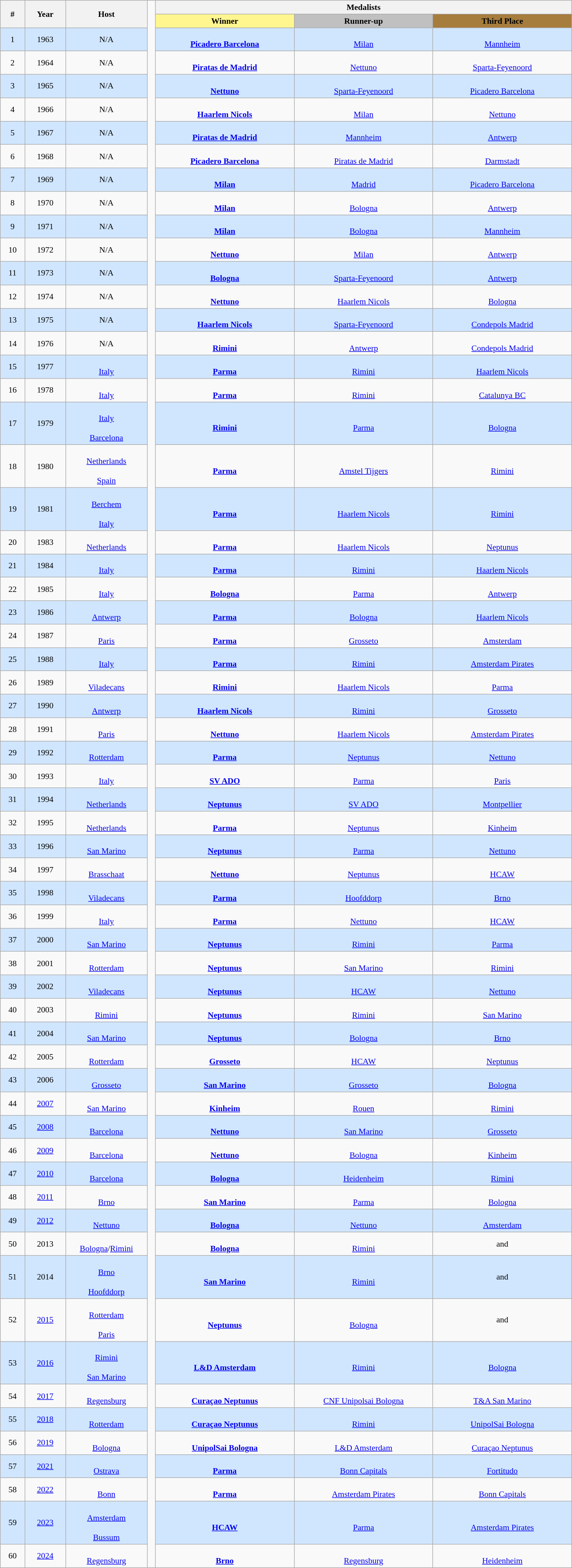<table class="wikitable" style="font-size:90%; text-align: center;">
<tr>
<th rowspan=2 width=3%>#</th>
<th rowspan=2 width=5%>Year</th>
<th rowspan=2 width=10%>Host</th>
<td rowspan="62" style="border-top:none;border-bottom:none;" width="1%"></td>
<th colspan=3>Medalists</th>
</tr>
<tr>
<th width=17% style="background:#fff68f">Winner</th>
<th width=17% style="background:silver">Runner-up</th>
<th width=17% style="background:#a67d3d">Third Place</th>
</tr>
<tr style="background: #D0E6FF;">
<td>1</td>
<td>1963</td>
<td>N/A</td>
<td><strong><br><a href='#'>Picadero Barcelona</a></strong></td>
<td><br><a href='#'>Milan</a></td>
<td><br><a href='#'>Mannheim</a></td>
</tr>
<tr>
<td>2</td>
<td>1964</td>
<td>N/A</td>
<td><strong><br><a href='#'>Piratas de Madrid</a></strong></td>
<td><br><a href='#'>Nettuno</a></td>
<td><br><a href='#'>Sparta-Feyenoord</a></td>
</tr>
<tr style="background: #D0E6FF;">
<td>3</td>
<td>1965</td>
<td>N/A</td>
<td><strong><br><a href='#'>Nettuno</a></strong></td>
<td><br><a href='#'>Sparta-Feyenoord</a></td>
<td><br><a href='#'>Picadero Barcelona</a></td>
</tr>
<tr>
<td>4</td>
<td>1966</td>
<td>N/A</td>
<td><strong><br><a href='#'>Haarlem Nicols</a></strong></td>
<td><br><a href='#'>Milan</a></td>
<td><br><a href='#'>Nettuno</a></td>
</tr>
<tr style="background: #D0E6FF;">
<td>5</td>
<td>1967</td>
<td>N/A</td>
<td><strong><br><a href='#'>Piratas de Madrid</a></strong></td>
<td><br><a href='#'>Mannheim</a></td>
<td><br><a href='#'>Antwerp</a></td>
</tr>
<tr>
<td>6</td>
<td>1968</td>
<td>N/A</td>
<td><strong><br><a href='#'>Picadero Barcelona</a></strong></td>
<td><br><a href='#'>Piratas de Madrid</a></td>
<td><br><a href='#'>Darmstadt</a></td>
</tr>
<tr style="background: #D0E6FF;">
<td>7</td>
<td>1969</td>
<td>N/A</td>
<td><strong><br><a href='#'>Milan</a></strong></td>
<td><br><a href='#'>Madrid</a></td>
<td><br><a href='#'>Picadero Barcelona</a></td>
</tr>
<tr>
<td>8</td>
<td>1970</td>
<td>N/A</td>
<td><strong><br><a href='#'>Milan</a></strong></td>
<td><br><a href='#'>Bologna</a></td>
<td><br><a href='#'>Antwerp</a></td>
</tr>
<tr style="background: #D0E6FF;">
<td>9</td>
<td>1971</td>
<td>N/A</td>
<td><strong><br><a href='#'>Milan</a></strong></td>
<td><br><a href='#'>Bologna</a></td>
<td><br><a href='#'>Mannheim</a></td>
</tr>
<tr>
<td>10</td>
<td>1972</td>
<td>N/A</td>
<td><strong><br><a href='#'>Nettuno</a></strong></td>
<td><br><a href='#'>Milan</a></td>
<td><br><a href='#'>Antwerp</a></td>
</tr>
<tr style="background: #D0E6FF;">
<td>11</td>
<td>1973</td>
<td>N/A</td>
<td><strong><br><a href='#'>Bologna</a></strong></td>
<td><br><a href='#'>Sparta-Feyenoord</a></td>
<td><br><a href='#'>Antwerp</a></td>
</tr>
<tr>
<td>12</td>
<td>1974</td>
<td>N/A</td>
<td><strong><br><a href='#'>Nettuno</a></strong></td>
<td><br><a href='#'>Haarlem Nicols</a></td>
<td><br><a href='#'>Bologna</a></td>
</tr>
<tr style="background: #D0E6FF;">
<td>13</td>
<td>1975</td>
<td>N/A</td>
<td><strong><br><a href='#'>Haarlem Nicols</a></strong></td>
<td><br><a href='#'>Sparta-Feyenoord</a></td>
<td><br><a href='#'>Condepols Madrid</a></td>
</tr>
<tr>
<td>14</td>
<td>1976</td>
<td>N/A</td>
<td><strong><br><a href='#'>Rimini</a></strong></td>
<td><br><a href='#'>Antwerp</a></td>
<td><br><a href='#'>Condepols Madrid</a></td>
</tr>
<tr style="background: #D0E6FF;">
<td>15</td>
<td>1977</td>
<td><br><a href='#'>Italy</a></td>
<td><strong><br><a href='#'>Parma</a></strong></td>
<td><br><a href='#'>Rimini</a></td>
<td><br><a href='#'>Haarlem Nicols</a></td>
</tr>
<tr>
<td>16</td>
<td>1978</td>
<td><br><a href='#'>Italy</a></td>
<td><strong><br><a href='#'>Parma</a></strong></td>
<td><br><a href='#'>Rimini</a></td>
<td><br><a href='#'>Catalunya BC</a></td>
</tr>
<tr style="background: #D0E6FF;">
<td>17</td>
<td>1979</td>
<td><br><a href='#'>Italy</a><br><br><a href='#'>Barcelona</a></td>
<td><strong><br><a href='#'>Rimini</a></strong></td>
<td><br><a href='#'>Parma</a></td>
<td><br><a href='#'>Bologna</a></td>
</tr>
<tr>
<td>18</td>
<td>1980</td>
<td><br><a href='#'>Netherlands</a><br><br><a href='#'>Spain</a></td>
<td><strong><br><a href='#'>Parma</a></strong></td>
<td><br><a href='#'>Amstel Tijgers</a></td>
<td><br><a href='#'>Rimini</a></td>
</tr>
<tr style="background: #D0E6FF;">
<td>19</td>
<td>1981</td>
<td><br><a href='#'>Berchem</a><br><br><a href='#'>Italy</a></td>
<td><strong><br><a href='#'>Parma</a></strong></td>
<td><br><a href='#'>Haarlem Nicols</a></td>
<td><br><a href='#'>Rimini</a></td>
</tr>
<tr>
<td>20</td>
<td>1983</td>
<td><br><a href='#'>Netherlands</a></td>
<td><strong><br><a href='#'>Parma</a></strong></td>
<td><br><a href='#'>Haarlem Nicols</a></td>
<td><br><a href='#'>Neptunus</a></td>
</tr>
<tr style="background: #D0E6FF;">
<td>21</td>
<td>1984</td>
<td><br><a href='#'>Italy</a></td>
<td><strong><br><a href='#'>Parma</a></strong></td>
<td><br><a href='#'>Rimini</a></td>
<td><br><a href='#'>Haarlem Nicols</a></td>
</tr>
<tr>
<td>22</td>
<td>1985</td>
<td><br><a href='#'>Italy</a></td>
<td><strong><br><a href='#'>Bologna</a></strong></td>
<td><br><a href='#'>Parma</a></td>
<td><br><a href='#'>Antwerp</a></td>
</tr>
<tr style="background: #D0E6FF;">
<td>23</td>
<td>1986</td>
<td><br><a href='#'>Antwerp</a></td>
<td><strong><br><a href='#'>Parma</a></strong></td>
<td><br><a href='#'>Bologna</a></td>
<td><br><a href='#'>Haarlem Nicols</a></td>
</tr>
<tr>
<td>24</td>
<td>1987</td>
<td><br><a href='#'>Paris</a></td>
<td><strong><br><a href='#'>Parma</a></strong></td>
<td><br><a href='#'>Grosseto</a></td>
<td><br><a href='#'>Amsterdam</a></td>
</tr>
<tr style="background: #D0E6FF;">
<td>25</td>
<td>1988</td>
<td><br><a href='#'>Italy</a></td>
<td><strong><br><a href='#'>Parma</a></strong></td>
<td><br><a href='#'>Rimini</a></td>
<td><br><a href='#'>Amsterdam Pirates</a></td>
</tr>
<tr>
<td>26</td>
<td>1989</td>
<td><br><a href='#'>Viladecans</a></td>
<td><strong><br><a href='#'>Rimini</a></strong></td>
<td><br><a href='#'>Haarlem Nicols</a></td>
<td><br><a href='#'>Parma</a></td>
</tr>
<tr style="background: #D0E6FF;">
<td>27</td>
<td>1990</td>
<td><br><a href='#'>Antwerp</a></td>
<td><strong><br><a href='#'>Haarlem Nicols</a></strong></td>
<td><br><a href='#'>Rimini</a></td>
<td><br><a href='#'>Grosseto</a></td>
</tr>
<tr>
<td>28</td>
<td>1991</td>
<td><br><a href='#'>Paris</a></td>
<td><strong><br><a href='#'>Nettuno</a></strong></td>
<td><br><a href='#'>Haarlem Nicols</a></td>
<td><br><a href='#'>Amsterdam Pirates</a></td>
</tr>
<tr style="background: #D0E6FF;">
<td>29</td>
<td>1992</td>
<td><br><a href='#'>Rotterdam</a></td>
<td><strong><br><a href='#'>Parma</a></strong></td>
<td><br><a href='#'>Neptunus</a></td>
<td><br><a href='#'>Nettuno</a></td>
</tr>
<tr>
<td>30</td>
<td>1993</td>
<td><br><a href='#'>Italy</a></td>
<td><strong><br><a href='#'>SV ADO</a></strong></td>
<td><br><a href='#'>Parma</a></td>
<td><br><a href='#'>Paris</a></td>
</tr>
<tr style="background: #D0E6FF;">
<td>31</td>
<td>1994</td>
<td><br><a href='#'>Netherlands</a></td>
<td><strong><br><a href='#'>Neptunus</a></strong></td>
<td><br><a href='#'>SV ADO</a></td>
<td><br><a href='#'>Montpellier</a></td>
</tr>
<tr>
<td>32</td>
<td>1995</td>
<td><br><a href='#'>Netherlands</a></td>
<td><strong><br><a href='#'>Parma</a></strong></td>
<td><br><a href='#'>Neptunus</a></td>
<td><br><a href='#'>Kinheim</a></td>
</tr>
<tr style="background: #D0E6FF;">
<td>33</td>
<td>1996</td>
<td><br><a href='#'>San Marino</a></td>
<td><strong><br><a href='#'>Neptunus</a></strong></td>
<td><br><a href='#'>Parma</a></td>
<td><br><a href='#'>Nettuno</a></td>
</tr>
<tr>
<td>34</td>
<td>1997</td>
<td><br><a href='#'>Brasschaat</a></td>
<td><strong><br><a href='#'>Nettuno</a></strong></td>
<td><br><a href='#'>Neptunus</a></td>
<td><br><a href='#'>HCAW</a></td>
</tr>
<tr style="background: #D0E6FF;">
<td>35</td>
<td>1998</td>
<td><br><a href='#'>Viladecans</a></td>
<td><strong><br><a href='#'>Parma</a></strong></td>
<td><br><a href='#'>Hoofddorp</a></td>
<td><br><a href='#'>Brno</a></td>
</tr>
<tr>
<td>36</td>
<td>1999</td>
<td><br><a href='#'>Italy</a></td>
<td><strong><br><a href='#'>Parma</a></strong></td>
<td><br><a href='#'>Nettuno</a></td>
<td><br><a href='#'>HCAW</a></td>
</tr>
<tr style="background: #D0E6FF;">
<td>37</td>
<td>2000</td>
<td><br><a href='#'>San Marino</a></td>
<td><strong><br><a href='#'>Neptunus</a></strong></td>
<td><br><a href='#'>Rimini</a></td>
<td><br><a href='#'>Parma</a></td>
</tr>
<tr>
<td>38</td>
<td>2001</td>
<td><br><a href='#'>Rotterdam</a></td>
<td><strong><br><a href='#'>Neptunus</a></strong></td>
<td><br><a href='#'>San Marino</a></td>
<td><br><a href='#'>Rimini</a></td>
</tr>
<tr style="background: #D0E6FF;">
<td>39</td>
<td>2002</td>
<td><br><a href='#'>Viladecans</a></td>
<td><strong><br><a href='#'>Neptunus</a></strong></td>
<td><br><a href='#'>HCAW</a></td>
<td><br><a href='#'>Nettuno</a></td>
</tr>
<tr>
<td>40</td>
<td>2003</td>
<td><br><a href='#'>Rimini</a></td>
<td><strong><br><a href='#'>Neptunus</a></strong></td>
<td><br><a href='#'>Rimini</a></td>
<td><br><a href='#'>San Marino</a></td>
</tr>
<tr style="background: #D0E6FF;">
<td>41</td>
<td>2004</td>
<td><br><a href='#'>San Marino</a></td>
<td><strong><br><a href='#'>Neptunus</a></strong></td>
<td><br><a href='#'>Bologna</a></td>
<td><br><a href='#'>Brno</a></td>
</tr>
<tr>
<td>42</td>
<td>2005</td>
<td><br><a href='#'>Rotterdam</a></td>
<td><strong><br><a href='#'>Grosseto</a></strong></td>
<td><br><a href='#'>HCAW</a></td>
<td><br><a href='#'>Neptunus</a></td>
</tr>
<tr style="background: #D0E6FF;">
<td>43</td>
<td>2006</td>
<td><br><a href='#'>Grosseto</a></td>
<td><strong><br><a href='#'>San Marino</a></strong></td>
<td><br><a href='#'>Grosseto</a></td>
<td><br><a href='#'>Bologna</a></td>
</tr>
<tr>
<td>44</td>
<td><a href='#'>2007</a></td>
<td><br><a href='#'>San Marino</a></td>
<td><strong><br><a href='#'>Kinheim</a></strong></td>
<td><br><a href='#'>Rouen</a></td>
<td><br><a href='#'>Rimini</a></td>
</tr>
<tr style="background: #D0E6FF;">
<td>45</td>
<td><a href='#'>2008</a></td>
<td><br><a href='#'>Barcelona</a></td>
<td><strong><br><a href='#'>Nettuno</a></strong></td>
<td><br><a href='#'>San Marino</a></td>
<td><br><a href='#'>Grosseto</a></td>
</tr>
<tr>
<td>46</td>
<td><a href='#'>2009</a></td>
<td><br><a href='#'>Barcelona</a></td>
<td><strong><br><a href='#'>Nettuno</a></strong></td>
<td><br><a href='#'>Bologna</a></td>
<td><br><a href='#'>Kinheim</a></td>
</tr>
<tr style="background: #D0E6FF;">
<td>47</td>
<td><a href='#'>2010</a></td>
<td><br><a href='#'>Barcelona</a></td>
<td><strong><br><a href='#'>Bologna</a></strong></td>
<td><br><a href='#'>Heidenheim</a></td>
<td><br><a href='#'>Rimini</a></td>
</tr>
<tr>
<td>48</td>
<td><a href='#'>2011</a></td>
<td><br><a href='#'>Brno</a></td>
<td><strong><br><a href='#'>San Marino</a></strong></td>
<td><br><a href='#'>Parma</a></td>
<td><br><a href='#'>Bologna</a></td>
</tr>
<tr style="background: #D0E6FF;">
<td>49</td>
<td><a href='#'>2012</a></td>
<td><br><a href='#'>Nettuno</a></td>
<td><strong><br><a href='#'>Bologna</a></strong></td>
<td><br><a href='#'>Nettuno</a></td>
<td><br><a href='#'>Amsterdam</a></td>
</tr>
<tr>
<td>50</td>
<td>2013</td>
<td><br><a href='#'>Bologna</a>/<a href='#'>Rimini</a></td>
<td><strong><br><a href='#'>Bologna</a></strong></td>
<td><br><a href='#'>Rimini</a></td>
<td> and </td>
</tr>
<tr style="background: #D0E6FF;">
<td>51</td>
<td>2014</td>
<td><br><a href='#'>Brno</a><br><br><a href='#'>Hoofddorp</a></td>
<td><strong><br><a href='#'>San Marino</a></strong></td>
<td><br><a href='#'>Rimini</a></td>
<td> and </td>
</tr>
<tr>
<td>52</td>
<td><a href='#'>2015</a></td>
<td><br><a href='#'>Rotterdam</a><br><br><a href='#'>Paris</a></td>
<td><strong><br><a href='#'>Neptunus</a></strong></td>
<td><br><a href='#'>Bologna</a></td>
<td> and </td>
</tr>
<tr style="background: #D0E6FF;">
<td>53</td>
<td><a href='#'>2016</a></td>
<td><br><a href='#'>Rimini</a><br><br><a href='#'>San Marino</a></td>
<td><strong><br><a href='#'>L&D Amsterdam</a></strong></td>
<td><br><a href='#'>Rimini</a></td>
<td><br><a href='#'>Bologna</a></td>
</tr>
<tr>
<td>54</td>
<td><a href='#'>2017</a></td>
<td><br><a href='#'>Regensburg</a></td>
<td><strong><br><a href='#'>Curaçao Neptunus</a></strong></td>
<td><br><a href='#'>CNF Unipolsai Bologna</a></td>
<td><br><a href='#'>T&A San Marino</a></td>
</tr>
<tr style="background: #D0E6FF;">
<td>55</td>
<td><a href='#'>2018</a></td>
<td><br><a href='#'>Rotterdam</a></td>
<td><strong><br><a href='#'>Curaçao Neptunus</a></strong></td>
<td><br><a href='#'>Rimini</a></td>
<td><br><a href='#'>UnipolSai Bologna</a></td>
</tr>
<tr>
<td>56</td>
<td><a href='#'>2019</a></td>
<td><br><a href='#'>Bologna</a></td>
<td><strong><br><a href='#'>UnipolSai Bologna</a></strong></td>
<td><br><a href='#'>L&D Amsterdam</a></td>
<td><br><a href='#'>Curaçao Neptunus</a></td>
</tr>
<tr style="background: #D0E6FF;">
<td>57</td>
<td><a href='#'>2021</a></td>
<td><br><a href='#'>Ostrava</a></td>
<td><strong><br><a href='#'>Parma</a></strong></td>
<td><br><a href='#'>Bonn Capitals</a></td>
<td><br><a href='#'>Fortitudo</a></td>
</tr>
<tr>
<td>58</td>
<td><a href='#'>2022</a></td>
<td><br><a href='#'>Bonn</a></td>
<td><strong><br><a href='#'>Parma</a></strong></td>
<td><br><a href='#'>Amsterdam Pirates</a></td>
<td><br><a href='#'>Bonn Capitals</a></td>
</tr>
<tr style="background: #D0E6FF;">
<td>59</td>
<td><a href='#'>2023</a></td>
<td><br><a href='#'>Amsterdam</a><br><br><a href='#'>Bussum</a></td>
<td><strong><br><a href='#'>HCAW</a></strong></td>
<td><br><a href='#'>Parma</a></td>
<td><br><a href='#'>Amsterdam Pirates</a></td>
</tr>
<tr>
<td>60</td>
<td><a href='#'>2024</a></td>
<td><br><a href='#'>Regensburg</a></td>
<td><strong><br><a href='#'>Brno</a></strong></td>
<td><br><a href='#'>Regensburg</a></td>
<td><br><a href='#'>Heidenheim</a></td>
</tr>
</table>
